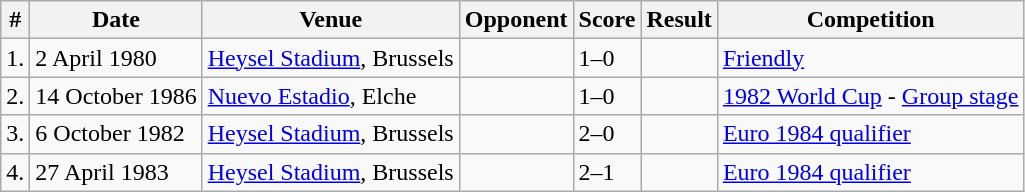<table class="wikitable">
<tr>
<th>#</th>
<th>Date</th>
<th>Venue</th>
<th>Opponent</th>
<th>Score</th>
<th>Result</th>
<th>Competition</th>
</tr>
<tr>
<td>1.</td>
<td>2 April 1980</td>
<td><a href='#'>Heysel Stadium</a>, Brussels</td>
<td></td>
<td>1–0</td>
<td></td>
<td><a href='#'>Friendly</a></td>
</tr>
<tr>
<td>2.</td>
<td>14 October 1986</td>
<td><a href='#'>Nuevo Estadio</a>, Elche</td>
<td></td>
<td>1–0</td>
<td></td>
<td><a href='#'>1982 World Cup</a> - <a href='#'>Group stage</a></td>
</tr>
<tr>
<td>3.</td>
<td>6 October 1982</td>
<td><a href='#'>Heysel Stadium</a>, Brussels</td>
<td></td>
<td>2–0</td>
<td></td>
<td><a href='#'>Euro 1984 qualifier</a></td>
</tr>
<tr>
<td>4.</td>
<td>27 April 1983</td>
<td><a href='#'>Heysel Stadium</a>, Brussels</td>
<td></td>
<td>2–1</td>
<td></td>
<td><a href='#'>Euro 1984 qualifier</a></td>
</tr>
</table>
